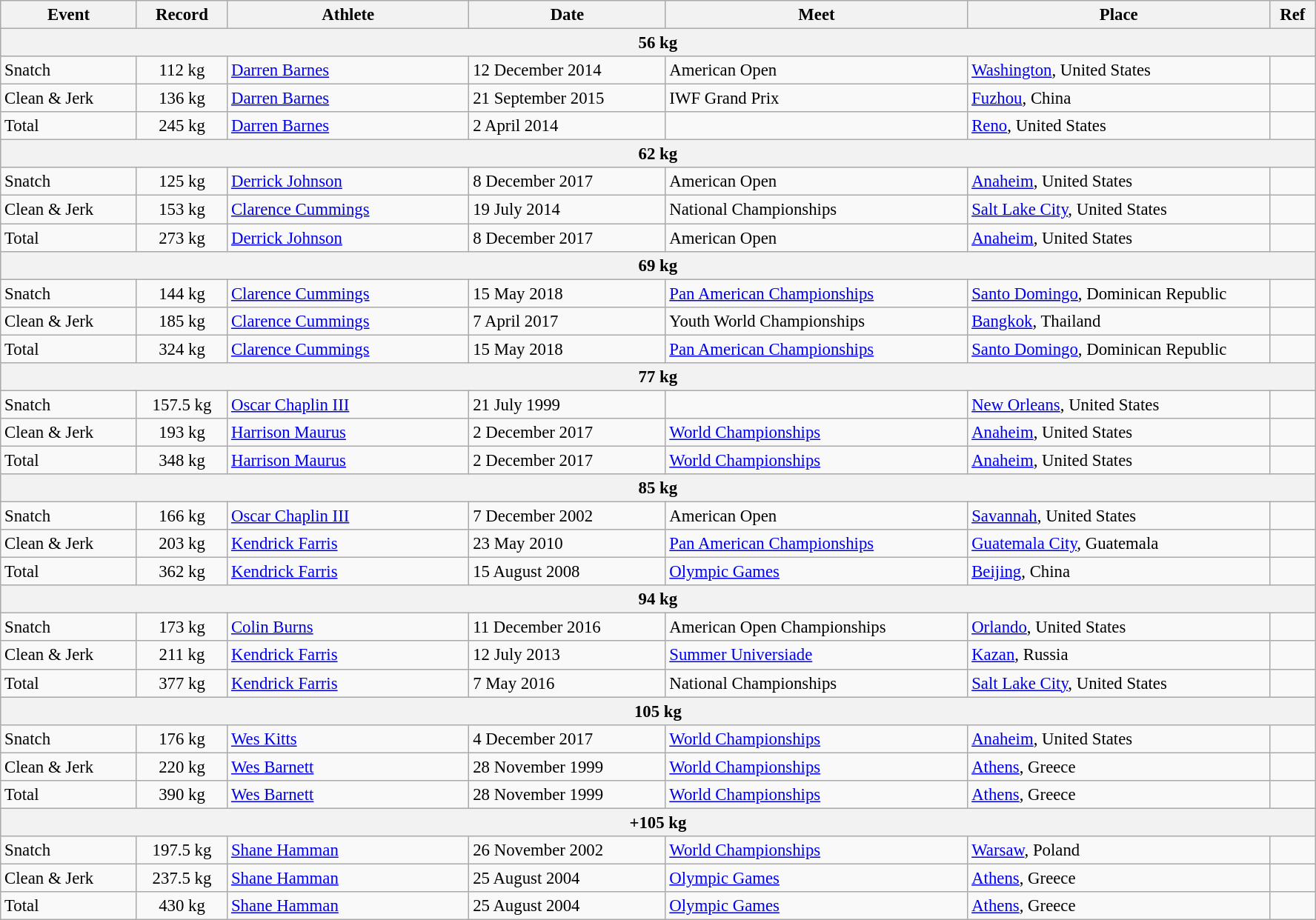<table class="wikitable" style="font-size:95%;">
<tr>
<th width=9%>Event</th>
<th width=6%>Record</th>
<th width=16%>Athlete</th>
<th width=13%>Date</th>
<th width=20%>Meet</th>
<th width=20%>Place</th>
<th width=3%>Ref</th>
</tr>
<tr bgcolor="#DDDDDD">
<th colspan="7">56 kg</th>
</tr>
<tr>
<td>Snatch</td>
<td align=center>112 kg</td>
<td><a href='#'>Darren Barnes</a></td>
<td>12 December 2014</td>
<td>American Open</td>
<td><a href='#'>Washington</a>, United States</td>
<td></td>
</tr>
<tr>
<td>Clean & Jerk</td>
<td align=center>136 kg</td>
<td><a href='#'>Darren Barnes</a></td>
<td>21 September 2015</td>
<td>IWF Grand Prix</td>
<td><a href='#'>Fuzhou</a>, China</td>
<td></td>
</tr>
<tr>
<td>Total</td>
<td align=center>245 kg</td>
<td><a href='#'>Darren Barnes</a></td>
<td>2 April 2014</td>
<td></td>
<td><a href='#'>Reno</a>, United States</td>
<td></td>
</tr>
<tr bgcolor="#DDDDDD">
<th colspan="7">62 kg</th>
</tr>
<tr>
<td>Snatch</td>
<td align=center>125 kg</td>
<td><a href='#'>Derrick Johnson</a></td>
<td>8 December 2017</td>
<td>American Open</td>
<td><a href='#'>Anaheim</a>, United States</td>
<td></td>
</tr>
<tr>
<td>Clean & Jerk</td>
<td align=center>153 kg</td>
<td><a href='#'>Clarence Cummings</a></td>
<td>19 July 2014</td>
<td>National Championships</td>
<td><a href='#'>Salt Lake City</a>, United States</td>
<td></td>
</tr>
<tr>
<td>Total</td>
<td align=center>273 kg</td>
<td><a href='#'>Derrick Johnson</a></td>
<td>8 December 2017</td>
<td>American Open</td>
<td><a href='#'>Anaheim</a>, United States</td>
<td></td>
</tr>
<tr bgcolor="#DDDDDD">
<th colspan="7">69 kg</th>
</tr>
<tr>
<td>Snatch</td>
<td align=center>144 kg</td>
<td><a href='#'>Clarence Cummings</a></td>
<td>15 May 2018</td>
<td><a href='#'>Pan American Championships</a></td>
<td><a href='#'>Santo Domingo</a>, Dominican Republic</td>
<td></td>
</tr>
<tr>
<td>Clean & Jerk</td>
<td align=center>185 kg</td>
<td><a href='#'>Clarence Cummings</a></td>
<td>7 April 2017</td>
<td>Youth World Championships</td>
<td><a href='#'>Bangkok</a>, Thailand</td>
<td></td>
</tr>
<tr>
<td>Total</td>
<td align=center>324 kg</td>
<td><a href='#'>Clarence Cummings</a></td>
<td>15 May 2018</td>
<td><a href='#'>Pan American Championships</a></td>
<td><a href='#'>Santo Domingo</a>, Dominican Republic</td>
<td></td>
</tr>
<tr bgcolor="#DDDDDD">
<th colspan="7">77 kg</th>
</tr>
<tr>
<td>Snatch</td>
<td align=center>157.5 kg</td>
<td><a href='#'>Oscar Chaplin III</a></td>
<td>21 July 1999</td>
<td></td>
<td><a href='#'>New Orleans</a>, United States</td>
<td></td>
</tr>
<tr>
<td>Clean & Jerk</td>
<td align=center>193 kg</td>
<td><a href='#'>Harrison Maurus</a></td>
<td>2 December 2017</td>
<td><a href='#'>World Championships</a></td>
<td><a href='#'>Anaheim</a>, United States</td>
<td></td>
</tr>
<tr>
<td>Total</td>
<td align=center>348 kg</td>
<td><a href='#'>Harrison Maurus</a></td>
<td>2 December 2017</td>
<td><a href='#'>World Championships</a></td>
<td><a href='#'>Anaheim</a>, United States</td>
<td></td>
</tr>
<tr bgcolor="#DDDDDD">
<th colspan="7">85 kg</th>
</tr>
<tr>
<td>Snatch</td>
<td align=center>166 kg</td>
<td><a href='#'>Oscar Chaplin III</a></td>
<td>7 December 2002</td>
<td>American Open</td>
<td><a href='#'>Savannah</a>, United States</td>
<td></td>
</tr>
<tr>
<td>Clean & Jerk</td>
<td align=center>203 kg</td>
<td><a href='#'>Kendrick Farris</a></td>
<td>23 May 2010</td>
<td><a href='#'>Pan American Championships</a></td>
<td><a href='#'>Guatemala City</a>, Guatemala</td>
<td></td>
</tr>
<tr>
<td>Total</td>
<td align=center>362 kg</td>
<td><a href='#'>Kendrick Farris</a></td>
<td>15 August 2008</td>
<td><a href='#'>Olympic Games</a></td>
<td><a href='#'>Beijing</a>, China</td>
<td></td>
</tr>
<tr bgcolor="#DDDDDD">
<th colspan="7">94 kg</th>
</tr>
<tr>
<td>Snatch</td>
<td align=center>173 kg</td>
<td><a href='#'>Colin Burns</a></td>
<td>11 December 2016</td>
<td>American Open Championships</td>
<td><a href='#'>Orlando</a>, United States</td>
<td></td>
</tr>
<tr>
<td>Clean & Jerk</td>
<td align=center>211 kg</td>
<td><a href='#'>Kendrick Farris</a></td>
<td>12 July 2013</td>
<td><a href='#'>Summer Universiade</a></td>
<td><a href='#'>Kazan</a>, Russia</td>
<td></td>
</tr>
<tr>
<td>Total</td>
<td align=center>377 kg</td>
<td><a href='#'>Kendrick Farris</a></td>
<td>7 May 2016</td>
<td>National Championships</td>
<td><a href='#'>Salt Lake City</a>, United States</td>
<td></td>
</tr>
<tr bgcolor="#DDDDDD">
<th colspan="7">105 kg</th>
</tr>
<tr>
<td>Snatch</td>
<td align=center>176 kg</td>
<td><a href='#'>Wes Kitts</a></td>
<td>4 December 2017</td>
<td><a href='#'>World Championships</a></td>
<td><a href='#'>Anaheim</a>, United States</td>
<td></td>
</tr>
<tr>
<td>Clean & Jerk</td>
<td align=center>220 kg</td>
<td><a href='#'>Wes Barnett</a></td>
<td>28 November 1999</td>
<td><a href='#'>World Championships</a></td>
<td><a href='#'>Athens</a>, Greece</td>
<td></td>
</tr>
<tr>
<td>Total</td>
<td align=center>390 kg</td>
<td><a href='#'>Wes Barnett</a></td>
<td>28 November 1999</td>
<td><a href='#'>World Championships</a></td>
<td><a href='#'>Athens</a>, Greece</td>
<td></td>
</tr>
<tr bgcolor="#DDDDDD">
<th colspan="7">+105 kg</th>
</tr>
<tr>
<td>Snatch</td>
<td align=center>197.5 kg</td>
<td><a href='#'>Shane Hamman</a></td>
<td>26 November 2002</td>
<td><a href='#'>World Championships</a></td>
<td><a href='#'>Warsaw</a>, Poland</td>
</tr>
<tr>
<td>Clean & Jerk</td>
<td align=center>237.5 kg</td>
<td><a href='#'>Shane Hamman</a></td>
<td>25 August 2004</td>
<td><a href='#'>Olympic Games</a></td>
<td><a href='#'>Athens</a>, Greece</td>
<td></td>
</tr>
<tr>
<td>Total</td>
<td align=center>430 kg</td>
<td><a href='#'>Shane Hamman</a></td>
<td>25 August 2004</td>
<td><a href='#'>Olympic Games</a></td>
<td><a href='#'>Athens</a>, Greece</td>
<td></td>
</tr>
</table>
